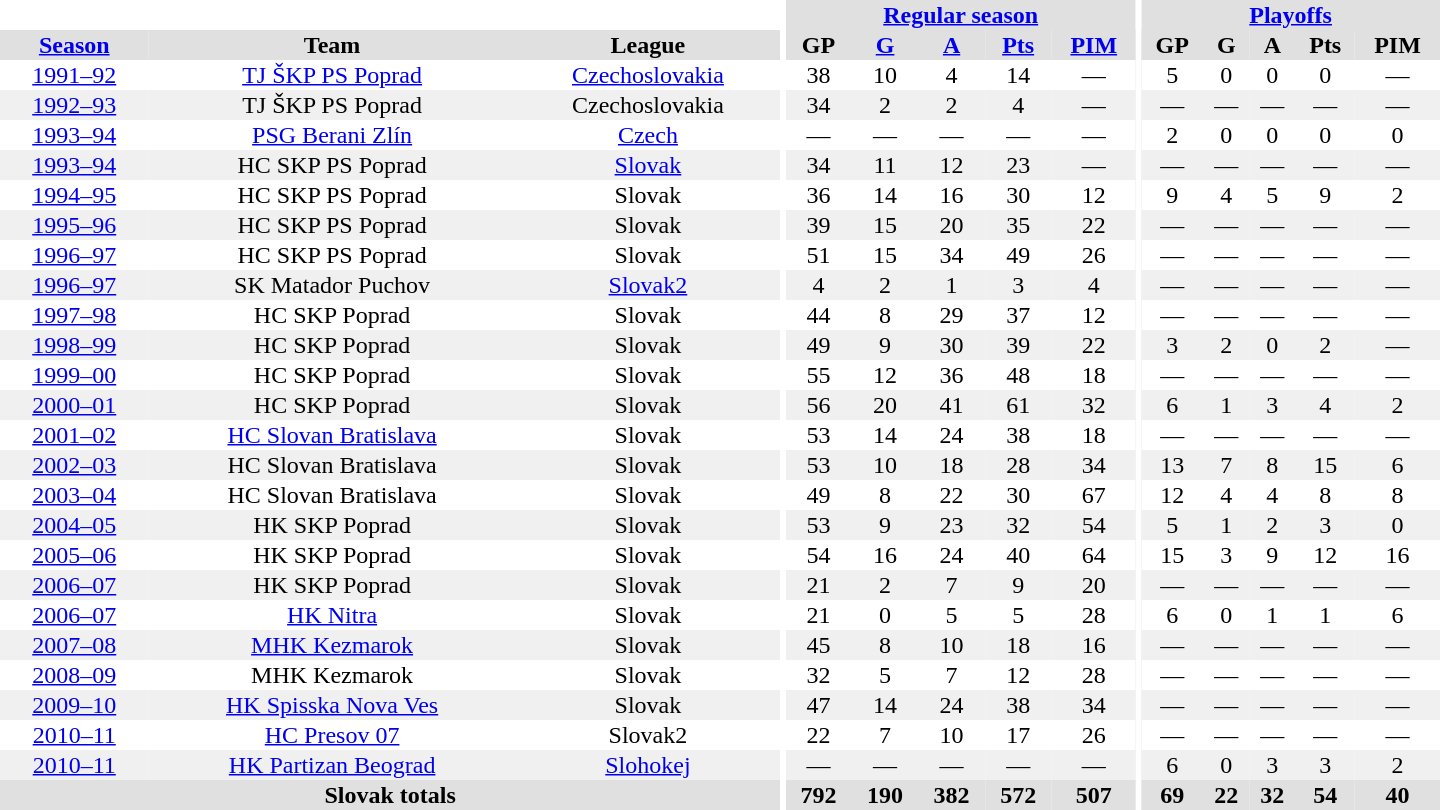<table border="0" cellpadding="1" cellspacing="0" style="text-align:center; width:60em">
<tr bgcolor="#e0e0e0">
<th colspan="3" bgcolor="#ffffff"></th>
<th rowspan="99" bgcolor="#ffffff"></th>
<th colspan="5"><a href='#'>Regular season</a></th>
<th rowspan="99" bgcolor="#ffffff"></th>
<th colspan="5"><a href='#'>Playoffs</a></th>
</tr>
<tr bgcolor="#e0e0e0">
<th><a href='#'>Season</a></th>
<th>Team</th>
<th>League</th>
<th>GP</th>
<th><a href='#'>G</a></th>
<th><a href='#'>A</a></th>
<th><a href='#'>Pts</a></th>
<th><a href='#'>PIM</a></th>
<th>GP</th>
<th>G</th>
<th>A</th>
<th>Pts</th>
<th>PIM</th>
</tr>
<tr>
<td><a href='#'>1991–92</a></td>
<td><a href='#'>TJ ŠKP PS Poprad</a></td>
<td><a href='#'>Czechoslovakia</a></td>
<td>38</td>
<td>10</td>
<td>4</td>
<td>14</td>
<td>—</td>
<td>5</td>
<td>0</td>
<td>0</td>
<td>0</td>
<td>—</td>
</tr>
<tr bgcolor="#f0f0f0">
<td><a href='#'>1992–93</a></td>
<td>TJ ŠKP PS Poprad</td>
<td>Czechoslovakia</td>
<td>34</td>
<td>2</td>
<td>2</td>
<td>4</td>
<td>—</td>
<td>—</td>
<td>—</td>
<td>—</td>
<td>—</td>
<td>—</td>
</tr>
<tr>
<td><a href='#'>1993–94</a></td>
<td><a href='#'>PSG Berani Zlín</a></td>
<td><a href='#'>Czech</a></td>
<td>—</td>
<td>—</td>
<td>—</td>
<td>—</td>
<td>—</td>
<td>2</td>
<td>0</td>
<td>0</td>
<td>0</td>
<td>0</td>
</tr>
<tr bgcolor="#f0f0f0">
<td><a href='#'>1993–94</a></td>
<td>HC SKP PS Poprad</td>
<td><a href='#'>Slovak</a></td>
<td>34</td>
<td>11</td>
<td>12</td>
<td>23</td>
<td>—</td>
<td>—</td>
<td>—</td>
<td>—</td>
<td>—</td>
<td>—</td>
</tr>
<tr>
<td><a href='#'>1994–95</a></td>
<td>HC SKP PS Poprad</td>
<td>Slovak</td>
<td>36</td>
<td>14</td>
<td>16</td>
<td>30</td>
<td>12</td>
<td>9</td>
<td>4</td>
<td>5</td>
<td>9</td>
<td>2</td>
</tr>
<tr bgcolor="#f0f0f0">
<td><a href='#'>1995–96</a></td>
<td>HC SKP PS Poprad</td>
<td>Slovak</td>
<td>39</td>
<td>15</td>
<td>20</td>
<td>35</td>
<td>22</td>
<td>—</td>
<td>—</td>
<td>—</td>
<td>—</td>
<td>—</td>
</tr>
<tr>
<td><a href='#'>1996–97</a></td>
<td>HC SKP PS Poprad</td>
<td>Slovak</td>
<td>51</td>
<td>15</td>
<td>34</td>
<td>49</td>
<td>26</td>
<td>—</td>
<td>—</td>
<td>—</td>
<td>—</td>
<td>—</td>
</tr>
<tr bgcolor="#f0f0f0">
<td><a href='#'>1996–97</a></td>
<td>SK Matador Puchov</td>
<td><a href='#'>Slovak2</a></td>
<td>4</td>
<td>2</td>
<td>1</td>
<td>3</td>
<td>4</td>
<td>—</td>
<td>—</td>
<td>—</td>
<td>—</td>
<td>—</td>
</tr>
<tr>
<td><a href='#'>1997–98</a></td>
<td>HC SKP Poprad</td>
<td>Slovak</td>
<td>44</td>
<td>8</td>
<td>29</td>
<td>37</td>
<td>12</td>
<td>—</td>
<td>—</td>
<td>—</td>
<td>—</td>
<td>—</td>
</tr>
<tr bgcolor="#f0f0f0">
<td><a href='#'>1998–99</a></td>
<td>HC SKP Poprad</td>
<td>Slovak</td>
<td>49</td>
<td>9</td>
<td>30</td>
<td>39</td>
<td>22</td>
<td>3</td>
<td>2</td>
<td>0</td>
<td>2</td>
<td>—</td>
</tr>
<tr>
<td><a href='#'>1999–00</a></td>
<td>HC SKP Poprad</td>
<td>Slovak</td>
<td>55</td>
<td>12</td>
<td>36</td>
<td>48</td>
<td>18</td>
<td>—</td>
<td>—</td>
<td>—</td>
<td>—</td>
<td>—</td>
</tr>
<tr bgcolor="#f0f0f0">
<td><a href='#'>2000–01</a></td>
<td>HC SKP Poprad</td>
<td>Slovak</td>
<td>56</td>
<td>20</td>
<td>41</td>
<td>61</td>
<td>32</td>
<td>6</td>
<td>1</td>
<td>3</td>
<td>4</td>
<td>2</td>
</tr>
<tr>
<td><a href='#'>2001–02</a></td>
<td><a href='#'>HC Slovan Bratislava</a></td>
<td>Slovak</td>
<td>53</td>
<td>14</td>
<td>24</td>
<td>38</td>
<td>18</td>
<td>—</td>
<td>—</td>
<td>—</td>
<td>—</td>
<td>—</td>
</tr>
<tr bgcolor="#f0f0f0">
<td><a href='#'>2002–03</a></td>
<td>HC Slovan Bratislava</td>
<td>Slovak</td>
<td>53</td>
<td>10</td>
<td>18</td>
<td>28</td>
<td>34</td>
<td>13</td>
<td>7</td>
<td>8</td>
<td>15</td>
<td>6</td>
</tr>
<tr>
<td><a href='#'>2003–04</a></td>
<td>HC Slovan Bratislava</td>
<td>Slovak</td>
<td>49</td>
<td>8</td>
<td>22</td>
<td>30</td>
<td>67</td>
<td>12</td>
<td>4</td>
<td>4</td>
<td>8</td>
<td>8</td>
</tr>
<tr bgcolor="#f0f0f0">
<td><a href='#'>2004–05</a></td>
<td>HK SKP Poprad</td>
<td>Slovak</td>
<td>53</td>
<td>9</td>
<td>23</td>
<td>32</td>
<td>54</td>
<td>5</td>
<td>1</td>
<td>2</td>
<td>3</td>
<td>0</td>
</tr>
<tr>
<td><a href='#'>2005–06</a></td>
<td>HK SKP Poprad</td>
<td>Slovak</td>
<td>54</td>
<td>16</td>
<td>24</td>
<td>40</td>
<td>64</td>
<td>15</td>
<td>3</td>
<td>9</td>
<td>12</td>
<td>16</td>
</tr>
<tr bgcolor="#f0f0f0">
<td><a href='#'>2006–07</a></td>
<td>HK SKP Poprad</td>
<td>Slovak</td>
<td>21</td>
<td>2</td>
<td>7</td>
<td>9</td>
<td>20</td>
<td>—</td>
<td>—</td>
<td>—</td>
<td>—</td>
<td>—</td>
</tr>
<tr>
<td><a href='#'>2006–07</a></td>
<td><a href='#'>HK Nitra</a></td>
<td>Slovak</td>
<td>21</td>
<td>0</td>
<td>5</td>
<td>5</td>
<td>28</td>
<td>6</td>
<td>0</td>
<td>1</td>
<td>1</td>
<td>6</td>
</tr>
<tr bgcolor="#f0f0f0">
<td><a href='#'>2007–08</a></td>
<td><a href='#'>MHK Kezmarok</a></td>
<td>Slovak</td>
<td>45</td>
<td>8</td>
<td>10</td>
<td>18</td>
<td>16</td>
<td>—</td>
<td>—</td>
<td>—</td>
<td>—</td>
<td>—</td>
</tr>
<tr>
<td><a href='#'>2008–09</a></td>
<td>MHK Kezmarok</td>
<td>Slovak</td>
<td>32</td>
<td>5</td>
<td>7</td>
<td>12</td>
<td>28</td>
<td>—</td>
<td>—</td>
<td>—</td>
<td>—</td>
<td>—</td>
</tr>
<tr bgcolor="#f0f0f0">
<td><a href='#'>2009–10</a></td>
<td><a href='#'>HK Spisska Nova Ves</a></td>
<td>Slovak</td>
<td>47</td>
<td>14</td>
<td>24</td>
<td>38</td>
<td>34</td>
<td>—</td>
<td>—</td>
<td>—</td>
<td>—</td>
<td>—</td>
</tr>
<tr>
<td><a href='#'>2010–11</a></td>
<td><a href='#'>HC Presov 07</a></td>
<td>Slovak2</td>
<td>22</td>
<td>7</td>
<td>10</td>
<td>17</td>
<td>26</td>
<td>—</td>
<td>—</td>
<td>—</td>
<td>—</td>
<td>—</td>
</tr>
<tr bgcolor="#f0f0f0">
<td><a href='#'>2010–11</a></td>
<td><a href='#'>HK Partizan Beograd</a></td>
<td><a href='#'>Slohokej</a></td>
<td>—</td>
<td>—</td>
<td>—</td>
<td>—</td>
<td>—</td>
<td>6</td>
<td>0</td>
<td>3</td>
<td>3</td>
<td>2</td>
</tr>
<tr>
</tr>
<tr ALIGN="center" bgcolor="#e0e0e0">
<th colspan="3">Slovak totals</th>
<th ALIGN="center">792</th>
<th ALIGN="center">190</th>
<th ALIGN="center">382</th>
<th ALIGN="center">572</th>
<th ALIGN="center">507</th>
<th ALIGN="center">69</th>
<th ALIGN="center">22</th>
<th ALIGN="center">32</th>
<th ALIGN="center">54</th>
<th ALIGN="center">40</th>
</tr>
</table>
